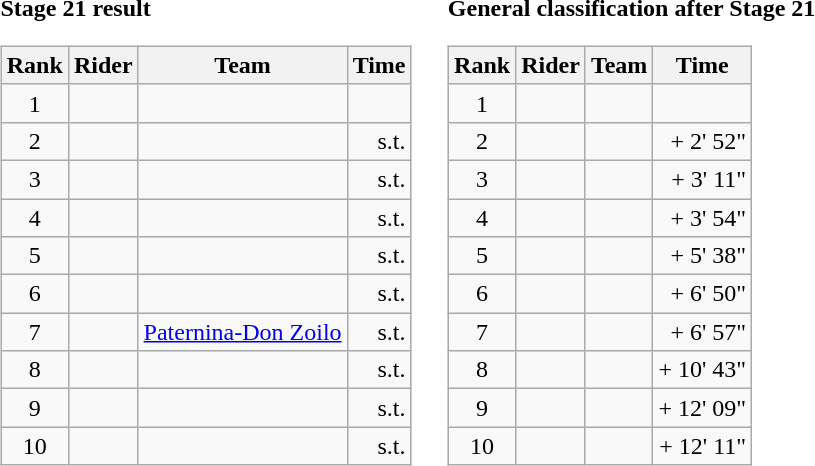<table>
<tr>
<td><strong>Stage 21 result</strong><br><table class="wikitable">
<tr>
<th scope="col">Rank</th>
<th scope="col">Rider</th>
<th scope="col">Team</th>
<th scope="col">Time</th>
</tr>
<tr>
<td style="text-align:center;">1</td>
<td></td>
<td></td>
<td style="text-align:right;"></td>
</tr>
<tr>
<td style="text-align:center;">2</td>
<td></td>
<td></td>
<td style="text-align:right;">s.t.</td>
</tr>
<tr>
<td style="text-align:center;">3</td>
<td></td>
<td></td>
<td style="text-align:right;">s.t.</td>
</tr>
<tr>
<td style="text-align:center;">4</td>
<td></td>
<td></td>
<td style="text-align:right;">s.t.</td>
</tr>
<tr>
<td style="text-align:center;">5</td>
<td></td>
<td></td>
<td style="text-align:right;">s.t.</td>
</tr>
<tr>
<td style="text-align:center;">6</td>
<td></td>
<td></td>
<td style="text-align:right;">s.t.</td>
</tr>
<tr>
<td style="text-align:center;">7</td>
<td></td>
<td><a href='#'>Paternina-Don Zoilo</a></td>
<td style="text-align:right;">s.t.</td>
</tr>
<tr>
<td style="text-align:center;">8</td>
<td></td>
<td></td>
<td style="text-align:right;">s.t.</td>
</tr>
<tr>
<td style="text-align:center;">9</td>
<td></td>
<td></td>
<td style="text-align:right;">s.t.</td>
</tr>
<tr>
<td style="text-align:center;">10</td>
<td></td>
<td></td>
<td style="text-align:right;">s.t.</td>
</tr>
</table>
</td>
<td></td>
<td><strong>General classification after Stage 21</strong><br><table class="wikitable">
<tr>
<th scope="col">Rank</th>
<th scope="col">Rider</th>
<th scope="col">Team</th>
<th scope="col">Time</th>
</tr>
<tr>
<td style="text-align:center;">1</td>
<td></td>
<td></td>
<td style="text-align:right;"></td>
</tr>
<tr>
<td style="text-align:center;">2</td>
<td></td>
<td></td>
<td style="text-align:right;">+ 2' 52"</td>
</tr>
<tr>
<td style="text-align:center;">3</td>
<td></td>
<td></td>
<td style="text-align:right;">+ 3' 11"</td>
</tr>
<tr>
<td style="text-align:center;">4</td>
<td></td>
<td></td>
<td style="text-align:right;">+ 3' 54"</td>
</tr>
<tr>
<td style="text-align:center;">5</td>
<td></td>
<td></td>
<td style="text-align:right;">+ 5' 38"</td>
</tr>
<tr>
<td style="text-align:center;">6</td>
<td></td>
<td></td>
<td style="text-align:right;">+ 6' 50"</td>
</tr>
<tr>
<td style="text-align:center;">7</td>
<td></td>
<td></td>
<td style="text-align:right;">+ 6' 57"</td>
</tr>
<tr>
<td style="text-align:center;">8</td>
<td></td>
<td></td>
<td style="text-align:right;">+ 10' 43"</td>
</tr>
<tr>
<td style="text-align:center;">9</td>
<td></td>
<td></td>
<td style="text-align:right;">+ 12' 09"</td>
</tr>
<tr>
<td style="text-align:center;">10</td>
<td></td>
<td></td>
<td style="text-align:right;">+ 12' 11"</td>
</tr>
</table>
</td>
</tr>
</table>
